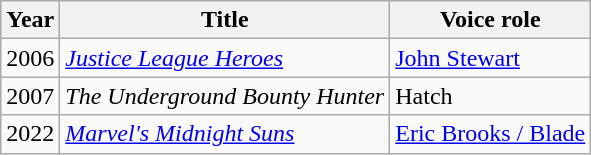<table class="wikitable sortable">
<tr>
<th>Year</th>
<th>Title</th>
<th>Voice role</th>
</tr>
<tr>
<td>2006</td>
<td><em><a href='#'>Justice League Heroes</a></em></td>
<td><a href='#'>John Stewart</a></td>
</tr>
<tr>
<td>2007</td>
<td><em>The Underground Bounty Hunter</em></td>
<td>Hatch</td>
</tr>
<tr>
<td>2022</td>
<td><em><a href='#'>Marvel's Midnight Suns</a></em></td>
<td><a href='#'>Eric Brooks / Blade</a></td>
</tr>
</table>
